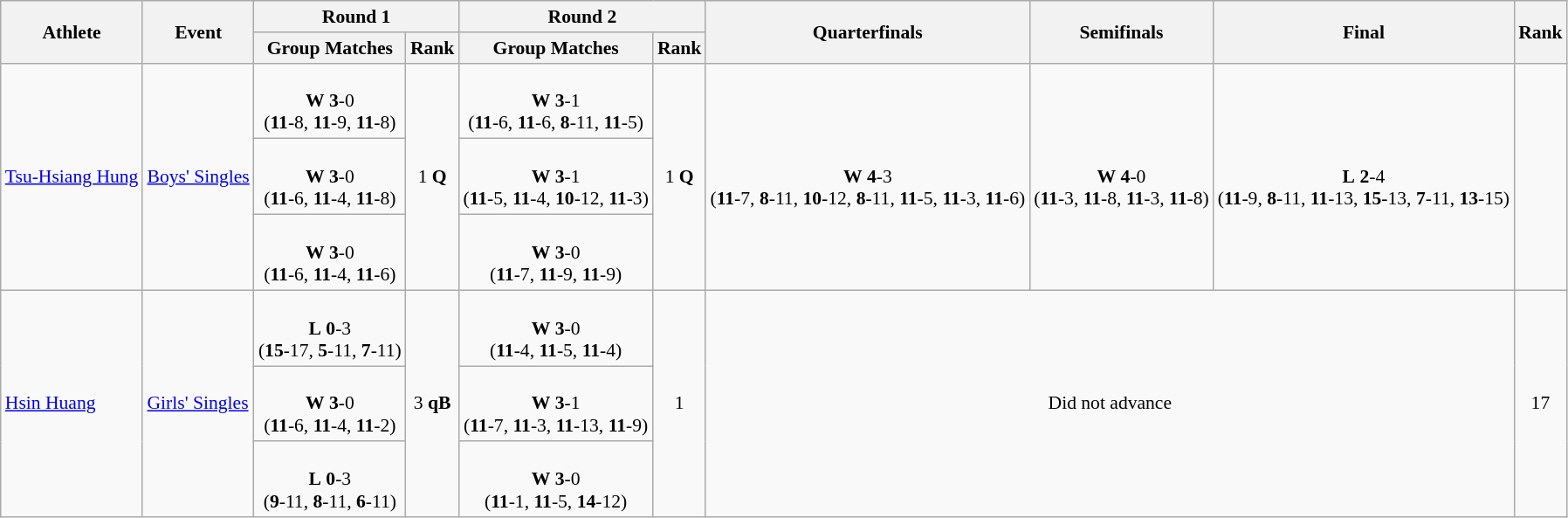<table class="wikitable" border="1" style="font-size:90%">
<tr>
<th rowspan=2>Athlete</th>
<th rowspan=2>Event</th>
<th colspan=2>Round 1</th>
<th colspan=2>Round 2</th>
<th rowspan=2>Quarterfinals</th>
<th rowspan=2>Semifinals</th>
<th rowspan=2>Final</th>
<th rowspan=2>Rank</th>
</tr>
<tr>
<th>Group Matches</th>
<th>Rank</th>
<th>Group Matches</th>
<th>Rank</th>
</tr>
<tr>
<td rowspan=3><a href='#'>Tsu-Hsiang Hung</a></td>
<td rowspan=3><a href='#'>Boys' Singles</a></td>
<td align=center> <br> <strong>W</strong> <strong>3</strong>-0 <br> (<strong>11</strong>-8, <strong>11</strong>-9, <strong>11</strong>-8)</td>
<td rowspan=3 align=center>1 <strong>Q</strong></td>
<td align=center> <br> <strong>W</strong> <strong>3</strong>-1 <br> (<strong>11</strong>-6, <strong>11</strong>-6, <strong>8</strong>-11, <strong>11</strong>-5)</td>
<td rowspan=3 align=center>1 <strong>Q</strong></td>
<td rowspan=3 align=center> <br> <strong>W</strong> <strong>4</strong>-3 <br> (<strong>11</strong>-7, <strong>8</strong>-11, <strong>10</strong>-12, <strong>8</strong>-11, <strong>11</strong>-5, <strong>11</strong>-3, <strong>11</strong>-6)</td>
<td rowspan=3 align=center> <br> <strong>W</strong> <strong>4</strong>-0 <br> (<strong>11</strong>-3, <strong>11</strong>-8, <strong>11</strong>-3, <strong>11</strong>-8)</td>
<td rowspan=3 align=center> <br> <strong>L</strong> <strong>2</strong>-4 <br> (<strong>11</strong>-9, <strong>8</strong>-11, <strong>11</strong>-13, <strong>15</strong>-13, <strong>7</strong>-11, <strong>13</strong>-15)</td>
<td rowspan=3 align=center></td>
</tr>
<tr>
<td align=center> <br> <strong>W</strong> <strong>3</strong>-0 <br> (<strong>11</strong>-6, <strong>11</strong>-4, <strong>11</strong>-8)</td>
<td align=center> <br> <strong>W</strong> <strong>3</strong>-1 <br> (<strong>11</strong>-5, <strong>11</strong>-4, <strong>10</strong>-12, <strong>11</strong>-3)</td>
</tr>
<tr>
<td align=center> <br> <strong>W</strong> <strong>3</strong>-0 <br> (<strong>11</strong>-6, <strong>11</strong>-4, <strong>11</strong>-6)</td>
<td align=center> <br> <strong>W</strong> <strong>3</strong>-0 <br> (<strong>11</strong>-7, <strong>11</strong>-9, <strong>11</strong>-9)</td>
</tr>
<tr>
<td rowspan=3><a href='#'>Hsin Huang</a></td>
<td rowspan=3><a href='#'>Girls' Singles</a></td>
<td align=center> <br> <strong>L</strong> <strong>0</strong>-3 <br> (<strong>15</strong>-17, <strong>5</strong>-11, <strong>7</strong>-11)</td>
<td rowspan=3 align=center>3 <strong>qB</strong></td>
<td align=center> <br> <strong>W</strong> <strong>3</strong>-0 <br> (<strong>11</strong>-4, <strong>11</strong>-5, <strong>11</strong>-4)</td>
<td rowspan=3 align=center>1</td>
<td rowspan=3 colspan=3 align=center>Did not advance</td>
<td rowspan=3 align=center>17</td>
</tr>
<tr>
<td align=center> <br> <strong>W</strong> <strong>3</strong>-0 <br> (<strong>11</strong>-6, <strong>11</strong>-4, <strong>11</strong>-2)</td>
<td align=center> <br> <strong>W</strong> <strong>3</strong>-1 <br> (<strong>11</strong>-7, <strong>11</strong>-3, <strong>11</strong>-13, <strong>11</strong>-9)</td>
</tr>
<tr>
<td align=center> <br> <strong>L</strong> <strong>0</strong>-3 <br> (<strong>9</strong>-11, <strong>8</strong>-11, <strong>6</strong>-11)</td>
<td align=center> <br> <strong>W</strong> <strong>3</strong>-0 <br> (<strong>11</strong>-1, <strong>11</strong>-5, <strong>14</strong>-12)</td>
</tr>
</table>
